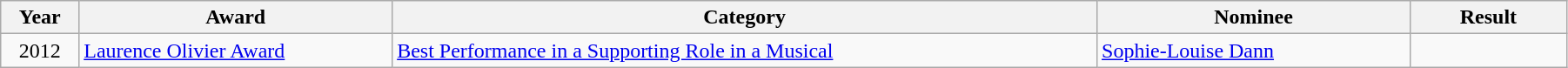<table class="wikitable" width="95%">
<tr>
<th width="5%">Year</th>
<th width="20%">Award</th>
<th width="45%">Category</th>
<th width="20%">Nominee</th>
<th width="10%">Result</th>
</tr>
<tr>
<td align="center">2012</td>
<td><a href='#'>Laurence Olivier Award</a></td>
<td><a href='#'>Best Performance in a Supporting Role in a Musical</a></td>
<td><a href='#'>Sophie-Louise Dann</a></td>
<td></td>
</tr>
</table>
